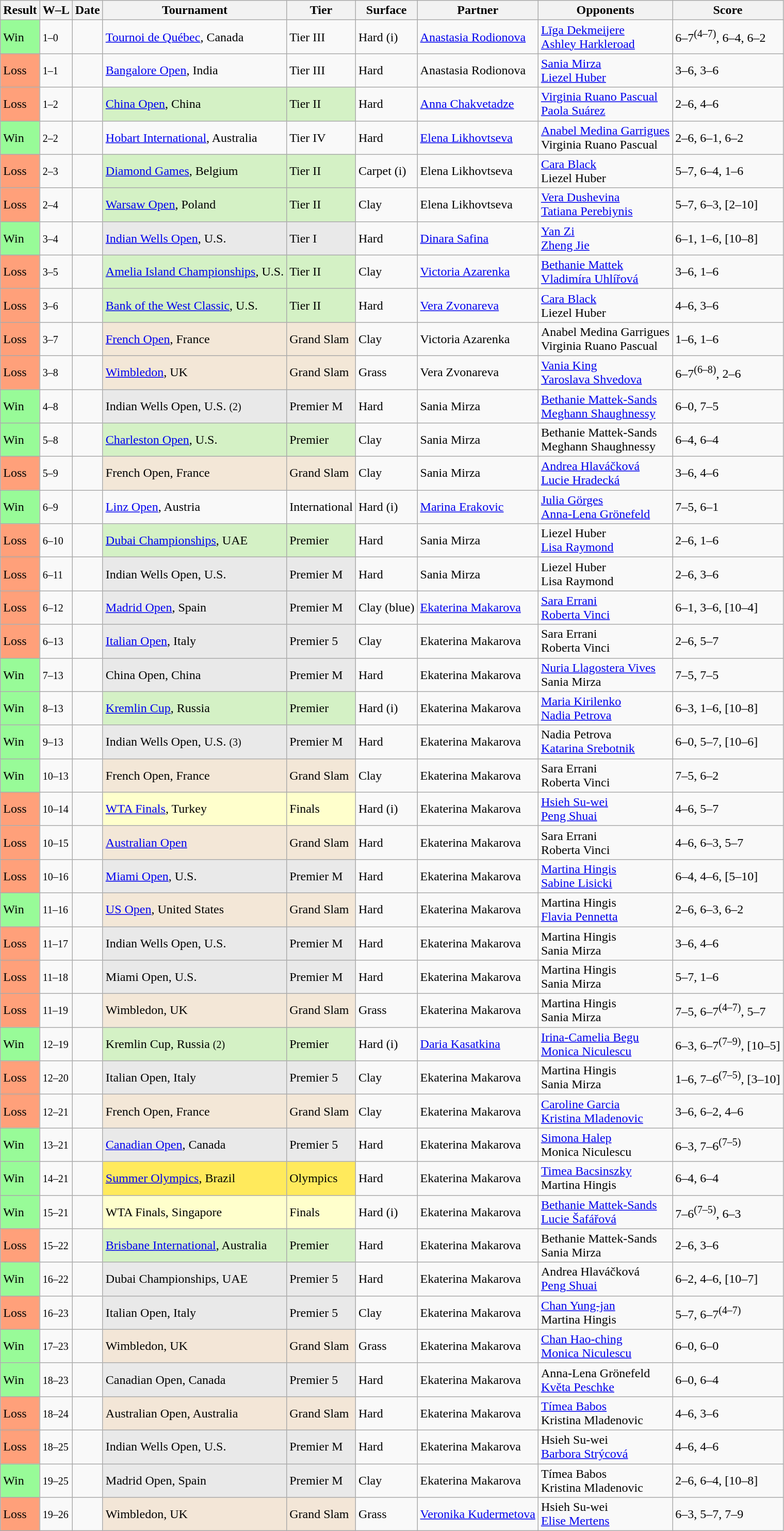<table class="sortable wikitable nowrap">
<tr>
<th>Result</th>
<th class=unsortable>W–L</th>
<th>Date</th>
<th>Tournament</th>
<th>Tier</th>
<th>Surface</th>
<th>Partner</th>
<th>Opponents</th>
<th class=unsortable>Score</th>
</tr>
<tr>
<td bgcolor=98FB98>Win</td>
<td><small>1–0</small></td>
<td><a href='#'></a></td>
<td><a href='#'>Tournoi de Québec</a>, Canada</td>
<td>Tier III</td>
<td>Hard (i)</td>
<td> <a href='#'>Anastasia Rodionova</a></td>
<td> <a href='#'>Līga Dekmeijere</a> <br>  <a href='#'>Ashley Harkleroad</a></td>
<td>6–7<sup>(4–7)</sup>, 6–4, 6–2</td>
</tr>
<tr>
<td bgcolor=ffa07a>Loss</td>
<td><small>1–1</small></td>
<td></td>
<td><a href='#'>Bangalore Open</a>, India</td>
<td>Tier III</td>
<td>Hard</td>
<td> Anastasia Rodionova</td>
<td> <a href='#'>Sania Mirza</a> <br>  <a href='#'>Liezel Huber</a></td>
<td>3–6, 3–6</td>
</tr>
<tr>
<td bgcolor=ffa07a>Loss</td>
<td><small>1–2</small></td>
<td><a href='#'></a></td>
<td style=background:#d4f1c5><a href='#'>China Open</a>, China</td>
<td style=background:#d4f1c5>Tier II</td>
<td>Hard</td>
<td> <a href='#'>Anna Chakvetadze</a></td>
<td> <a href='#'>Virginia Ruano Pascual</a> <br>  <a href='#'>Paola Suárez</a></td>
<td>2–6, 4–6</td>
</tr>
<tr>
<td bgcolor=98FB98>Win</td>
<td><small>2–2</small></td>
<td><a href='#'></a></td>
<td><a href='#'>Hobart International</a>, Australia</td>
<td>Tier IV</td>
<td>Hard</td>
<td> <a href='#'>Elena Likhovtseva</a></td>
<td> <a href='#'>Anabel Medina Garrigues</a> <br>  Virginia Ruano Pascual</td>
<td>2–6, 6–1, 6–2</td>
</tr>
<tr>
<td bgcolor=ffa07a>Loss</td>
<td><small>2–3</small></td>
<td><a href='#'></a></td>
<td style=background:#d4f1c5><a href='#'>Diamond Games</a>, Belgium</td>
<td style=background:#d4f1c5>Tier II</td>
<td>Carpet (i)</td>
<td> Elena Likhovtseva</td>
<td> <a href='#'>Cara Black</a> <br>  Liezel Huber</td>
<td>5–7, 6–4, 1–6</td>
</tr>
<tr>
<td bgcolor=ffa07a>Loss</td>
<td><small>2–4</small></td>
<td><a href='#'></a></td>
<td style=background:#d4f1c5><a href='#'>Warsaw Open</a>, Poland</td>
<td style=background:#d4f1c5>Tier II</td>
<td>Clay</td>
<td> Elena Likhovtseva</td>
<td> <a href='#'>Vera Dushevina</a> <br>  <a href='#'>Tatiana Perebiynis</a></td>
<td>5–7, 6–3, [2–10]</td>
</tr>
<tr>
<td bgcolor=98FB98>Win</td>
<td><small>3–4</small></td>
<td><a href='#'></a></td>
<td style=background:#e9e9e9><a href='#'>Indian Wells Open</a>, U.S.</td>
<td style=background:#e9e9e9>Tier I</td>
<td>Hard</td>
<td> <a href='#'>Dinara Safina</a></td>
<td> <a href='#'>Yan Zi</a> <br>  <a href='#'>Zheng Jie</a></td>
<td>6–1, 1–6, [10–8]</td>
</tr>
<tr s>
<td bgcolor=ffa07a>Loss</td>
<td><small>3–5</small></td>
<td><a href='#'></a></td>
<td style=background:#d4f1c5><a href='#'>Amelia Island Championships</a>, U.S.</td>
<td style=background:#d4f1c5>Tier II</td>
<td>Clay</td>
<td> <a href='#'>Victoria Azarenka</a></td>
<td> <a href='#'>Bethanie Mattek</a> <br>  <a href='#'>Vladimíra Uhlířová</a></td>
<td>3–6, 1–6</td>
</tr>
<tr>
<td bgcolor=ffa07a>Loss</td>
<td><small>3–6</small></td>
<td><a href='#'></a></td>
<td style=background:#d4f1c5><a href='#'>Bank of the West Classic</a>, U.S.</td>
<td style=background:#d4f1c5>Tier II</td>
<td>Hard</td>
<td> <a href='#'>Vera Zvonareva</a></td>
<td> <a href='#'>Cara Black</a> <br>  Liezel Huber</td>
<td>4–6, 3–6</td>
</tr>
<tr>
<td bgcolor=ffa07a>Loss</td>
<td><small>3–7</small></td>
<td><a href='#'></a></td>
<td style=background:#f3e7d7><a href='#'>French Open</a>, France</td>
<td style=background:#f3e7d7>Grand Slam</td>
<td>Clay</td>
<td> Victoria Azarenka</td>
<td> Anabel Medina Garrigues <br>  Virginia Ruano Pascual</td>
<td>1–6, 1–6</td>
</tr>
<tr>
<td bgcolor=ffa07a>Loss</td>
<td><small>3–8</small></td>
<td><a href='#'></a></td>
<td style=background:#f3e7d7><a href='#'>Wimbledon</a>, UK</td>
<td style=background:#f3e7d7>Grand Slam</td>
<td>Grass</td>
<td> Vera Zvonareva</td>
<td> <a href='#'>Vania King</a> <br>  <a href='#'>Yaroslava Shvedova</a></td>
<td>6–7<sup>(6–8)</sup>, 2–6</td>
</tr>
<tr>
<td bgcolor=98FB98>Win</td>
<td><small>4–8</small></td>
<td><a href='#'></a></td>
<td style=background:#e9e9e9>Indian Wells Open, U.S. <small>(2)</small></td>
<td style=background:#e9e9e9>Premier M</td>
<td>Hard</td>
<td> Sania Mirza</td>
<td> <a href='#'>Bethanie Mattek-Sands</a> <br>  <a href='#'>Meghann Shaughnessy</a></td>
<td>6–0, 7–5</td>
</tr>
<tr>
<td bgcolor=98FB98>Win</td>
<td><small>5–8</small></td>
<td><a href='#'></a></td>
<td style=background:#d4f1c5><a href='#'>Charleston Open</a>, U.S.</td>
<td style=background:#d4f1c5>Premier</td>
<td>Clay</td>
<td> Sania Mirza</td>
<td> Bethanie Mattek-Sands <br>  Meghann Shaughnessy</td>
<td>6–4, 6–4</td>
</tr>
<tr>
<td bgcolor=ffa07a>Loss</td>
<td><small>5–9</small></td>
<td><a href='#'></a></td>
<td style=background:#f3e7d7>French Open, France</td>
<td style=background:#f3e7d7>Grand Slam</td>
<td>Clay</td>
<td> Sania Mirza</td>
<td> <a href='#'>Andrea Hlaváčková</a> <br>  <a href='#'>Lucie Hradecká</a></td>
<td>3–6, 4–6</td>
</tr>
<tr>
<td bgcolor=98FB98>Win</td>
<td><small>6–9</small></td>
<td><a href='#'></a></td>
<td><a href='#'>Linz Open</a>, Austria</td>
<td>International</td>
<td>Hard (i)</td>
<td> <a href='#'>Marina Erakovic</a></td>
<td> <a href='#'>Julia Görges</a> <br>  <a href='#'>Anna-Lena Grönefeld</a></td>
<td>7–5, 6–1</td>
</tr>
<tr>
<td bgcolor=ffa07a>Loss</td>
<td><small>6–10</small></td>
<td><a href='#'></a></td>
<td style=background:#d4f1c5><a href='#'>Dubai Championships</a>, UAE</td>
<td style=background:#d4f1c5>Premier</td>
<td>Hard</td>
<td> Sania Mirza</td>
<td> Liezel Huber <br>  <a href='#'>Lisa Raymond</a></td>
<td>2–6, 1–6</td>
</tr>
<tr>
<td bgcolor=ffa07a>Loss</td>
<td><small>6–11</small></td>
<td><a href='#'></a></td>
<td style=background:#e9e9e9>Indian Wells Open, U.S.</td>
<td style=background:#e9e9e9>Premier M</td>
<td>Hard</td>
<td> Sania Mirza</td>
<td> Liezel Huber <br>  Lisa Raymond</td>
<td>2–6, 3–6</td>
</tr>
<tr>
<td bgcolor=ffa07a>Loss</td>
<td><small>6–12</small></td>
<td><a href='#'></a></td>
<td style=background:#e9e9e9><a href='#'>Madrid Open</a>, Spain</td>
<td style=background:#e9e9e9>Premier M</td>
<td>Clay (blue)</td>
<td> <a href='#'>Ekaterina Makarova</a></td>
<td> <a href='#'>Sara Errani</a> <br>  <a href='#'>Roberta Vinci</a></td>
<td>6–1, 3–6, [10–4]</td>
</tr>
<tr>
<td bgcolor=FFA07A>Loss</td>
<td><small>6–13</small></td>
<td><a href='#'></a></td>
<td style=background:#e9e9e9><a href='#'>Italian Open</a>, Italy</td>
<td style=background:#e9e9e9>Premier 5</td>
<td>Clay</td>
<td> Ekaterina Makarova</td>
<td> Sara Errani <br>  Roberta Vinci</td>
<td>2–6, 5–7</td>
</tr>
<tr>
<td bgcolor=98FB98>Win</td>
<td><small>7–13</small></td>
<td><a href='#'></a></td>
<td style=background:#e9e9e9>China Open, China</td>
<td style=background:#e9e9e9>Premier M</td>
<td>Hard</td>
<td> Ekaterina Makarova</td>
<td> <a href='#'>Nuria Llagostera Vives</a> <br>  Sania Mirza</td>
<td>7–5, 7–5</td>
</tr>
<tr>
<td bgcolor=98FB98>Win</td>
<td><small>8–13</small></td>
<td><a href='#'></a></td>
<td style=background:#d4f1c5><a href='#'>Kremlin Cup</a>, Russia</td>
<td style=background:#d4f1c5>Premier</td>
<td>Hard (i)</td>
<td> Ekaterina Makarova</td>
<td> <a href='#'>Maria Kirilenko</a> <br>  <a href='#'>Nadia Petrova</a></td>
<td>6–3, 1–6, [10–8]</td>
</tr>
<tr>
<td bgcolor=98FB98>Win</td>
<td><small>9–13</small></td>
<td><a href='#'></a></td>
<td style=background:#e9e9e9>Indian Wells Open, U.S. <small>(3)</small></td>
<td style=background:#e9e9e9>Premier M</td>
<td>Hard</td>
<td> Ekaterina Makarova</td>
<td> Nadia Petrova <br>  <a href='#'>Katarina Srebotnik</a></td>
<td>6–0, 5–7, [10–6]</td>
</tr>
<tr>
<td bgcolor=98FB98>Win</td>
<td><small>10–13</small></td>
<td><a href='#'></a></td>
<td style=background:#f3e7d7>French Open, France</td>
<td style=background:#f3e7d7>Grand Slam</td>
<td>Clay</td>
<td> Ekaterina Makarova</td>
<td> Sara Errani <br>  Roberta Vinci</td>
<td>7–5, 6–2</td>
</tr>
<tr>
<td bgcolor=ffa07a>Loss</td>
<td><small>10–14</small></td>
<td><a href='#'></a></td>
<td bgcolor=#FFffffcc9><a href='#'>WTA Finals</a>, Turkey</td>
<td bgcolor=#FFffffcc9>Finals</td>
<td>Hard (i)</td>
<td> Ekaterina Makarova</td>
<td> <a href='#'>Hsieh Su-wei</a> <br>  <a href='#'>Peng Shuai</a></td>
<td>4–6, 5–7</td>
</tr>
<tr>
<td bgcolor=ffa07a>Loss</td>
<td><small>10–15</small></td>
<td><a href='#'></a></td>
<td bgcolor=f3e7d7><a href='#'>Australian Open</a></td>
<td bgcolor=f3e7d7>Grand Slam</td>
<td>Hard</td>
<td> Ekaterina Makarova</td>
<td> Sara Errani <br>  Roberta Vinci</td>
<td>4–6, 6–3, 5–7</td>
</tr>
<tr>
<td bgcolor=ffa07a>Loss</td>
<td><small>10–16</small></td>
<td><a href='#'></a></td>
<td bgcolor=e9e9e9><a href='#'>Miami Open</a>, U.S.</td>
<td bgcolor=e9e9e9>Premier M</td>
<td>Hard</td>
<td> Ekaterina Makarova</td>
<td> <a href='#'>Martina Hingis</a> <br>  <a href='#'>Sabine Lisicki</a></td>
<td>6–4, 4–6, [5–10]</td>
</tr>
<tr>
<td bgcolor=98fb98>Win</td>
<td><small>11–16</small></td>
<td><a href='#'></a></td>
<td bgcolor=f3e7d7><a href='#'>US Open</a>, United States</td>
<td bgcolor=f3e7d7>Grand Slam</td>
<td>Hard</td>
<td> Ekaterina Makarova</td>
<td> Martina Hingis <br>  <a href='#'>Flavia Pennetta</a></td>
<td>2–6, 6–3, 6–2</td>
</tr>
<tr>
<td bgcolor=ffa07a>Loss</td>
<td><small>11–17</small></td>
<td><a href='#'></a></td>
<td style=background:#e9e9e9>Indian Wells Open, U.S.</td>
<td style=background:#e9e9e9>Premier M</td>
<td>Hard</td>
<td> Ekaterina Makarova</td>
<td> Martina Hingis <br>  Sania Mirza</td>
<td>3–6, 4–6</td>
</tr>
<tr>
<td bgcolor=ffa07a>Loss</td>
<td><small>11–18</small></td>
<td><a href='#'></a></td>
<td style=background:#e9e9e9>Miami Open, U.S.</td>
<td style=background:#e9e9e9>Premier M</td>
<td>Hard</td>
<td> Ekaterina Makarova</td>
<td> Martina Hingis <br>  Sania Mirza</td>
<td>5–7, 1–6</td>
</tr>
<tr>
<td bgcolor=ffa07a>Loss</td>
<td><small>11–19</small></td>
<td><a href='#'></a></td>
<td bgcolor=f3e7d7>Wimbledon, UK</td>
<td bgcolor=f3e7d7>Grand Slam</td>
<td>Grass</td>
<td> Ekaterina Makarova</td>
<td> Martina Hingis <br>  Sania Mirza</td>
<td>7–5, 6–7<sup>(4–7)</sup>, 5–7</td>
</tr>
<tr>
<td bgcolor=98fb98>Win</td>
<td><small>12–19</small></td>
<td><a href='#'></a></td>
<td style=background:#d4f1c5>Kremlin Cup, Russia <small>(2)</small></td>
<td style=background:#d4f1c5>Premier</td>
<td>Hard (i)</td>
<td> <a href='#'>Daria Kasatkina</a></td>
<td> <a href='#'>Irina-Camelia Begu</a> <br>  <a href='#'>Monica Niculescu</a></td>
<td>6–3, 6–7<sup>(7–9)</sup>, [10–5]</td>
</tr>
<tr>
<td bgcolor=ffa07a>Loss</td>
<td><small>12–20</small></td>
<td><a href='#'></a></td>
<td bgcolor=e9e9e9>Italian Open, Italy</td>
<td bgcolor=e9e9e9>Premier 5</td>
<td>Clay</td>
<td> Ekaterina Makarova</td>
<td> Martina Hingis <br>  Sania Mirza</td>
<td>1–6, 7–6<sup>(7–5)</sup>, [3–10]</td>
</tr>
<tr>
<td bgcolor=ffa07a>Loss</td>
<td><small>12–21</small></td>
<td><a href='#'></a></td>
<td bgcolor=f3e7d7>French Open, France</td>
<td bgcolor=f3e7d7>Grand Slam</td>
<td>Clay</td>
<td> Ekaterina Makarova</td>
<td> <a href='#'>Caroline Garcia</a> <br>  <a href='#'>Kristina Mladenovic</a></td>
<td>3–6, 6–2, 4–6</td>
</tr>
<tr>
<td bgcolor=98fb98>Win</td>
<td><small>13–21</small></td>
<td><a href='#'></a></td>
<td bgcolor=e9e9e9><a href='#'>Canadian Open</a>, Canada</td>
<td bgcolor=e9e9e9>Premier 5</td>
<td>Hard</td>
<td> Ekaterina Makarova</td>
<td> <a href='#'>Simona Halep</a> <br>  Monica Niculescu</td>
<td>6–3, 7–6<sup>(7–5)</sup></td>
</tr>
<tr>
<td bgcolor=98fb98>Win</td>
<td><small>14–21</small></td>
<td><a href='#'></a></td>
<td bgcolor=FFEA5C><a href='#'>Summer Olympics</a>, Brazil</td>
<td bgcolor=FFEA5C>Olympics</td>
<td>Hard</td>
<td> Ekaterina Makarova</td>
<td> <a href='#'>Timea Bacsinszky</a> <br>  Martina Hingis</td>
<td>6–4, 6–4</td>
</tr>
<tr>
<td bgcolor=98fb98>Win</td>
<td><small>15–21</small></td>
<td><a href='#'></a></td>
<td bgcolor=#FFFFCC>WTA Finals, Singapore</td>
<td bgcolor=#FFFFCC>Finals</td>
<td>Hard (i)</td>
<td> Ekaterina Makarova</td>
<td> <a href='#'>Bethanie Mattek-Sands</a> <br>  <a href='#'>Lucie Šafářová</a></td>
<td>7–6<sup>(7–5)</sup>, 6–3</td>
</tr>
<tr>
<td bgcolor=ffa07a>Loss</td>
<td><small>15–22</small></td>
<td><a href='#'></a></td>
<td bgcolor=d4f1c5><a href='#'>Brisbane International</a>, Australia</td>
<td bgcolor=d4f1c5>Premier</td>
<td>Hard</td>
<td> Ekaterina Makarova</td>
<td> Bethanie Mattek-Sands <br>  Sania Mirza</td>
<td>2–6, 3–6</td>
</tr>
<tr>
<td bgcolor=98fb98>Win</td>
<td><small>16–22</small></td>
<td><a href='#'></a></td>
<td bgcolor=e9e9e9>Dubai Championships, UAE</td>
<td bgcolor=e9e9e9>Premier 5</td>
<td>Hard</td>
<td> Ekaterina Makarova</td>
<td> Andrea Hlaváčková <br>  <a href='#'>Peng Shuai</a></td>
<td>6–2, 4–6, [10–7]</td>
</tr>
<tr>
<td bgcolor=ffa07a>Loss</td>
<td><small>16–23</small></td>
<td><a href='#'></a></td>
<td bgcolor=e9e9e9>Italian Open, Italy</td>
<td bgcolor=e9e9e9>Premier 5</td>
<td>Clay</td>
<td> Ekaterina Makarova</td>
<td> <a href='#'>Chan Yung-jan</a> <br>  Martina Hingis</td>
<td>5–7, 6–7<sup>(4–7)</sup></td>
</tr>
<tr>
<td bgcolor=98fb98>Win</td>
<td><small>17–23</small></td>
<td><a href='#'></a></td>
<td bgcolor=f3e6d7>Wimbledon, UK</td>
<td bgcolor=f3e6d7>Grand Slam</td>
<td>Grass</td>
<td> Ekaterina Makarova</td>
<td> <a href='#'>Chan Hao-ching</a> <br>  <a href='#'>Monica Niculescu</a></td>
<td>6–0, 6–0</td>
</tr>
<tr>
<td bgcolor=98fb98>Win</td>
<td><small>18–23</small></td>
<td><a href='#'></a></td>
<td bgcolor=e9e9e9>Canadian Open, Canada</td>
<td bgcolor=e9e9e9>Premier 5</td>
<td>Hard</td>
<td> Ekaterina Makarova</td>
<td> Anna-Lena Grönefeld <br>  <a href='#'>Květa Peschke</a></td>
<td>6–0, 6–4</td>
</tr>
<tr>
<td bgcolor=FFA07A>Loss</td>
<td><small>18–24</small></td>
<td><a href='#'></a></td>
<td bgcolor=f3e6d7>Australian Open, Australia</td>
<td bgcolor=f3e6d7>Grand Slam</td>
<td>Hard</td>
<td> Ekaterina Makarova</td>
<td> <a href='#'>Tímea Babos</a> <br>  Kristina Mladenovic</td>
<td>4–6, 3–6</td>
</tr>
<tr>
<td bgcolor=FFA07A>Loss</td>
<td><small>18–25</small></td>
<td><a href='#'></a></td>
<td bgcolor=e9e9e9>Indian Wells Open, U.S.</td>
<td bgcolor=e9e9e9>Premier M</td>
<td>Hard</td>
<td> Ekaterina Makarova</td>
<td> Hsieh Su-wei <br>  <a href='#'>Barbora Strýcová</a></td>
<td>4–6, 4–6</td>
</tr>
<tr>
<td bgcolor=98fb98>Win</td>
<td><small>19–25</small></td>
<td><a href='#'></a></td>
<td bgcolor=e9e9e9>Madrid Open, Spain</td>
<td bgcolor=e9e9e9>Premier M</td>
<td>Clay</td>
<td> Ekaterina Makarova</td>
<td> Tímea Babos <br>  Kristina Mladenovic</td>
<td>2–6, 6–4, [10–8]</td>
</tr>
<tr>
<td bgcolor=FFA07A>Loss</td>
<td><small>19–26</small></td>
<td><a href='#'></a></td>
<td bgcolor=f3e6d7>Wimbledon, UK</td>
<td bgcolor=f3e6d7>Grand Slam</td>
<td>Grass</td>
<td> <a href='#'>Veronika Kudermetova</a></td>
<td> Hsieh Su-wei <br>  <a href='#'>Elise Mertens</a></td>
<td>6–3, 5–7, 7–9</td>
</tr>
</table>
